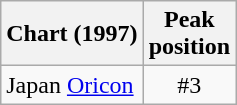<table class="wikitable">
<tr>
<th align="left">Chart (1997)</th>
<th align="center">Peak<br>position</th>
</tr>
<tr>
<td align="left">Japan <a href='#'>Oricon</a></td>
<td align="center">#3</td>
</tr>
</table>
